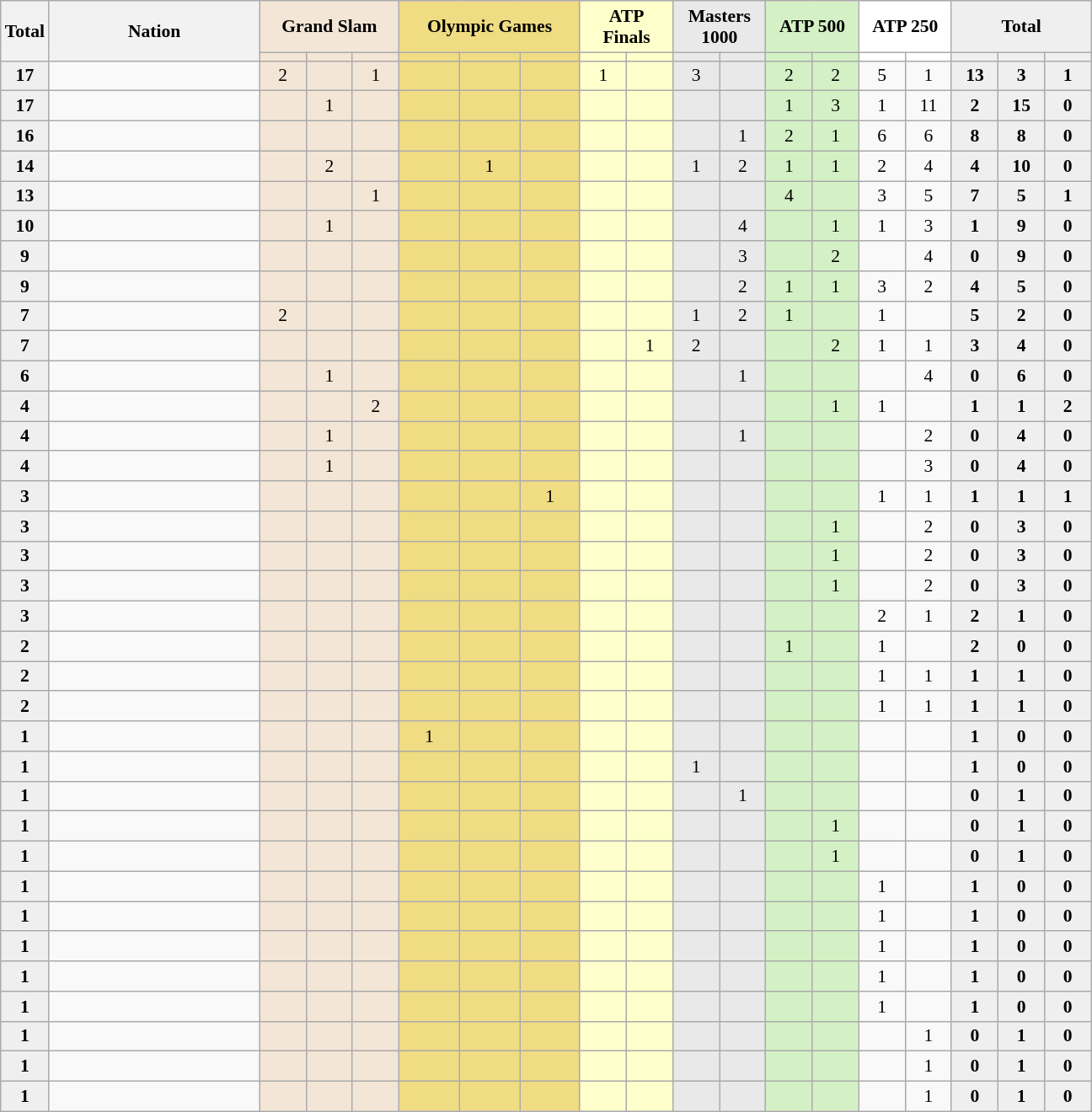<table class="sortable wikitable nowrap" style="font-size:90%">
<tr>
<th rowspan="2">Total</th>
<th style="width:160px;" rowspan="2">Nation</th>
<th style="background-color:#f3e6d7;" colspan="3">Grand Slam</th>
<th style="background-color:#f0dc82;" colspan="3">Olympic Games</th>
<th style="background-color:#ffffcc;" colspan="2">ATP Finals</th>
<th style="background-color:#e9e9e9;" colspan="2">Masters 1000</th>
<th style="background-color:#d4f1c5;" colspan="2">ATP 500</th>
<th style="background-color:#ffffff;" colspan="2">ATP 250</th>
<th style="background-color:#efefef;" colspan="3">Total</th>
</tr>
<tr>
<th style="width:30px; background-color:#f3e6d7;"></th>
<th style="width:30px; background-color:#f3e6d7;"></th>
<th style="width:30px; background-color:#f3e6d7;"></th>
<th style="width:41px; background-color:#f0dc82;"></th>
<th style="width:41px; background-color:#f0dc82;"></th>
<th style="width:41px; background-color:#f0dc82;"></th>
<th style="width:30px; background-color:#ffffcc;"></th>
<th style="width:30px; background-color:#ffffcc;"></th>
<th style="width:30px; background-color:#e9e9e9;"></th>
<th style="width:30px; background-color:#e9e9e9;"></th>
<th style="width:30px; background-color:#d4f1c5;"></th>
<th style="width:30px; background-color:#d4f1c5;"></th>
<th style="width:30px; background-color:#ffffff;"></th>
<th style="width:30px; background-color:#ffffff;"></th>
<th style="width:30px; background-color:#efefef;"></th>
<th style="width:30px; background-color:#efefef;"></th>
<th style="width:30px; background-color:#efefef;"></th>
</tr>
<tr align="center">
<td style="background:#efefef;"><strong>17</strong></td>
<td align="left"></td>
<td style="background:#F3E6D7;">2</td>
<td style="background:#F3E6D7;"></td>
<td style="background:#F3E6D7;">1</td>
<td style="background:#F0DC82;"></td>
<td style="background:#F0DC82;"></td>
<td style="background:#F0DC82;"></td>
<td style="background:#ffc;">1</td>
<td style="background:#ffc;"></td>
<td style="background:#E9E9E9;">3</td>
<td style="background:#E9E9E9;"></td>
<td style="background:#D4F1C5;">2</td>
<td style="background:#D4F1C5;">2</td>
<td>5</td>
<td> 1</td>
<td style="background:#efefef;"><strong>13</strong></td>
<td style="background:#efefef;"><strong>3</strong></td>
<td style="background:#efefef;"><strong>1</strong></td>
</tr>
<tr align="center">
<td style="background:#efefef;"><strong>17</strong></td>
<td align="left"></td>
<td style="background:#F3E6D7;"></td>
<td style="background:#F3E6D7;">1</td>
<td style="background:#F3E6D7;"></td>
<td style="background:#F0DC82;"></td>
<td style="background:#F0DC82;"></td>
<td style="background:#F0DC82;"></td>
<td style="background:#ffc;"></td>
<td style="background:#ffc;"></td>
<td style="background:#E9E9E9;"></td>
<td style="background:#E9E9E9;"></td>
<td style="background:#D4F1C5;">1</td>
<td style="background:#D4F1C5;">3</td>
<td>1</td>
<td>11</td>
<td style="background:#efefef;"><strong>2</strong></td>
<td style="background:#efefef;"><strong>15</strong></td>
<td style="background:#efefef;"><strong>0</strong></td>
</tr>
<tr align="center">
<td style="background:#efefef;"><strong>16</strong></td>
<td align="left"></td>
<td style="background:#F3E6D7;"></td>
<td style="background:#F3E6D7;"></td>
<td style="background:#F3E6D7;"></td>
<td style="background:#F0DC82;"></td>
<td style="background:#F0DC82;"></td>
<td style="background:#F0DC82;"></td>
<td style="background:#ffc;"></td>
<td style="background:#ffc;"></td>
<td style="background:#E9E9E9;"></td>
<td style="background:#E9E9E9;">1</td>
<td style="background:#D4F1C5;">2</td>
<td style="background:#D4F1C5;">1</td>
<td>6</td>
<td>6</td>
<td style="background:#efefef;"><strong>8</strong></td>
<td style="background:#efefef;"><strong>8</strong></td>
<td style="background:#efefef;"><strong>0</strong></td>
</tr>
<tr align="center">
<td style="background:#efefef;"><strong>14</strong></td>
<td align="left"></td>
<td style="background:#F3E6D7;"></td>
<td style="background:#F3E6D7;">2</td>
<td style="background:#F3E6D7;"></td>
<td style="background:#F0DC82;"></td>
<td style="background:#F0DC82;">1</td>
<td style="background:#F0DC82;"></td>
<td style="background:#ffc;"></td>
<td style="background:#ffc;"></td>
<td style="background:#E9E9E9;">1</td>
<td style="background:#E9E9E9;">2</td>
<td style="background:#D4F1C5;">1</td>
<td style="background:#D4F1C5;">1</td>
<td>2</td>
<td>4</td>
<td style="background:#efefef;"><strong>4</strong></td>
<td style="background:#efefef;"><strong>10</strong></td>
<td style="background:#efefef;"><strong>0</strong></td>
</tr>
<tr align="center">
<td style="background:#efefef;"><strong>13</strong></td>
<td align="left"></td>
<td style="background:#F3E6D7;"></td>
<td style="background:#F3E6D7;"></td>
<td style="background:#F3E6D7;">1</td>
<td style="background:#F0DC82;"></td>
<td style="background:#F0DC82;"></td>
<td style="background:#F0DC82;"></td>
<td style="background:#ffc;"></td>
<td style="background:#ffc;"></td>
<td style="background:#E9E9E9;"></td>
<td style="background:#E9E9E9;"></td>
<td style="background:#D4F1C5;">4</td>
<td style="background:#D4F1C5;"></td>
<td>3</td>
<td>5</td>
<td style="background:#efefef;"><strong>7</strong></td>
<td style="background:#efefef;"><strong>5</strong></td>
<td style="background:#efefef;"><strong>1</strong></td>
</tr>
<tr align="center">
<td style="background:#efefef;"><strong>10</strong></td>
<td align="left"></td>
<td style="background:#F3E6D7;"></td>
<td style="background:#F3E6D7;">1</td>
<td style="background:#F3E6D7;"></td>
<td style="background:#F0DC82;"></td>
<td style="background:#F0DC82;"></td>
<td style="background:#F0DC82;"></td>
<td style="background:#ffc;"></td>
<td style="background:#ffc;"></td>
<td style="background:#E9E9E9;"></td>
<td style="background:#E9E9E9;">4</td>
<td style="background:#D4F1C5;"></td>
<td style="background:#D4F1C5;">1</td>
<td>1</td>
<td>3</td>
<td style="background:#efefef;"><strong>1</strong></td>
<td style="background:#efefef;"><strong>9</strong></td>
<td style="background:#efefef;"><strong>0</strong></td>
</tr>
<tr align="center">
<td style="background:#efefef;"><strong>9</strong></td>
<td align="left"></td>
<td style="background:#F3E6D7;"></td>
<td style="background:#F3E6D7;"></td>
<td style="background:#F3E6D7;"></td>
<td style="background:#F0DC82;"></td>
<td style="background:#F0DC82;"></td>
<td style="background:#F0DC82;"></td>
<td style="background:#ffc;"></td>
<td style="background:#ffc;"></td>
<td style="background:#E9E9E9;"></td>
<td style="background:#E9E9E9;">3</td>
<td style="background:#D4F1C5;"></td>
<td style="background:#D4F1C5;">2</td>
<td></td>
<td>4</td>
<td style="background:#efefef;"><strong>0</strong></td>
<td style="background:#efefef;"><strong>9</strong></td>
<td style="background:#efefef;"><strong>0</strong></td>
</tr>
<tr align="center">
<td style="background:#efefef;"><strong>9</strong></td>
<td align="left"></td>
<td style="background:#F3E6D7;"></td>
<td style="background:#F3E6D7;"></td>
<td style="background:#F3E6D7;"></td>
<td style="background:#F0DC82;"></td>
<td style="background:#F0DC82;"></td>
<td style="background:#F0DC82;"></td>
<td style="background:#ffc;"></td>
<td style="background:#ffc;"></td>
<td style="background:#E9E9E9;"></td>
<td style="background:#E9E9E9;">2</td>
<td style="background:#D4F1C5;">1</td>
<td style="background:#D4F1C5;">1</td>
<td>3</td>
<td>2</td>
<td style="background:#efefef;"><strong>4</strong></td>
<td style="background:#efefef;"><strong>5</strong></td>
<td style="background:#efefef;"><strong>0</strong></td>
</tr>
<tr align="center">
<td style="background:#efefef;"><strong>7</strong></td>
<td align="left"></td>
<td style="background:#F3E6D7;">2</td>
<td style="background:#F3E6D7;"></td>
<td style="background:#F3E6D7;"></td>
<td style="background:#F0DC82;"></td>
<td style="background:#F0DC82;"></td>
<td style="background:#F0DC82;"></td>
<td style="background:#ffc;"></td>
<td style="background:#ffc;"></td>
<td style="background:#E9E9E9;">1</td>
<td style="background:#E9E9E9;">2</td>
<td style="background:#D4F1C5;">1</td>
<td style="background:#D4F1C5;"></td>
<td>1</td>
<td></td>
<td style="background:#efefef;"><strong>5</strong></td>
<td style="background:#efefef;"><strong>2</strong></td>
<td style="background:#efefef;"><strong>0</strong></td>
</tr>
<tr align="center">
<td style="background:#efefef;"><strong>7</strong></td>
<td align="left"></td>
<td style="background:#F3E6D7;"></td>
<td style="background:#F3E6D7;"></td>
<td style="background:#F3E6D7;"></td>
<td style="background:#F0DC82;"></td>
<td style="background:#F0DC82;"></td>
<td style="background:#F0DC82;"></td>
<td style="background:#ffc;"></td>
<td style="background:#ffc;">1</td>
<td style="background:#E9E9E9;">2</td>
<td style="background:#E9E9E9;"></td>
<td style="background:#D4F1C5;"></td>
<td style="background:#D4F1C5;">2</td>
<td>1</td>
<td>1</td>
<td style="background:#efefef;"><strong>3</strong></td>
<td style="background:#efefef;"><strong>4</strong></td>
<td style="background:#efefef;"><strong>0</strong></td>
</tr>
<tr align="center">
<td style="background:#efefef;"><strong>6</strong></td>
<td align="left"></td>
<td style="background:#F3E6D7;"></td>
<td style="background:#F3E6D7;">1</td>
<td style="background:#F3E6D7;"></td>
<td style="background:#F0DC82;"></td>
<td style="background:#F0DC82;"></td>
<td style="background:#F0DC82;"></td>
<td style="background:#ffc;"></td>
<td style="background:#ffc;"></td>
<td style="background:#E9E9E9;"></td>
<td style="background:#E9E9E9;">1</td>
<td style="background:#D4F1C5;"></td>
<td style="background:#D4F1C5;"></td>
<td></td>
<td>4</td>
<td style="background:#efefef;"><strong>0</strong></td>
<td style="background:#efefef;"><strong>6</strong></td>
<td style="background:#efefef;"><strong>0</strong></td>
</tr>
<tr align="center">
<td style="background:#efefef;"><strong>4</strong></td>
<td align="left"></td>
<td style="background:#F3E6D7;"></td>
<td style="background:#F3E6D7;"></td>
<td style="background:#F3E6D7;">2</td>
<td style="background:#F0DC82;"></td>
<td style="background:#F0DC82;"></td>
<td style="background:#F0DC82;"></td>
<td style="background:#ffc;"></td>
<td style="background:#ffc;"></td>
<td style="background:#E9E9E9;"></td>
<td style="background:#E9E9E9;"></td>
<td style="background:#D4F1C5;"></td>
<td style="background:#D4F1C5;">1</td>
<td>1</td>
<td></td>
<td style="background:#efefef;"><strong>1</strong></td>
<td style="background:#efefef;"><strong>1</strong></td>
<td style="background:#efefef;"><strong>2</strong></td>
</tr>
<tr align="center">
<td style="background:#efefef;"><strong>4</strong></td>
<td align="left"></td>
<td style="background:#F3E6D7;"></td>
<td style="background:#F3E6D7;">1</td>
<td style="background:#F3E6D7;"></td>
<td style="background:#F0DC82;"></td>
<td style="background:#F0DC82;"></td>
<td style="background:#F0DC82;"></td>
<td style="background:#ffc;"></td>
<td style="background:#ffc;"></td>
<td style="background:#E9E9E9;"></td>
<td style="background:#E9E9E9;">1</td>
<td style="background:#D4F1C5;"></td>
<td style="background:#D4F1C5;"></td>
<td></td>
<td>2</td>
<td style="background:#efefef;"><strong>0</strong></td>
<td style="background:#efefef;"><strong>4</strong></td>
<td style="background:#efefef;"><strong>0</strong></td>
</tr>
<tr align="center">
<td style="background:#efefef;"><strong>4</strong></td>
<td align="left"></td>
<td style="background:#F3E6D7;"></td>
<td style="background:#F3E6D7;">1</td>
<td style="background:#F3E6D7;"></td>
<td style="background:#F0DC82;"></td>
<td style="background:#F0DC82;"></td>
<td style="background:#F0DC82;"></td>
<td style="background:#ffc;"></td>
<td style="background:#ffc;"></td>
<td style="background:#E9E9E9;"></td>
<td style="background:#E9E9E9;"></td>
<td style="background:#D4F1C5;"></td>
<td style="background:#D4F1C5;"></td>
<td></td>
<td>3</td>
<td style="background:#efefef;"><strong>0</strong></td>
<td style="background:#efefef;"><strong>4</strong></td>
<td style="background:#efefef;"><strong>0</strong></td>
</tr>
<tr align="center">
<td style="background:#efefef;"><strong>3</strong></td>
<td align="left"></td>
<td style="background:#F3E6D7;"></td>
<td style="background:#F3E6D7;"></td>
<td style="background:#F3E6D7;"></td>
<td style="background:#F0DC82;"></td>
<td style="background:#F0DC82;"></td>
<td style="background:#F0DC82;">1</td>
<td style="background:#ffc;"></td>
<td style="background:#ffc;"></td>
<td style="background:#E9E9E9;"></td>
<td style="background:#E9E9E9;"></td>
<td style="background:#D4F1C5;"></td>
<td style="background:#D4F1C5;"></td>
<td>1</td>
<td>1</td>
<td style="background:#efefef;"><strong>1</strong></td>
<td style="background:#efefef;"><strong>1</strong></td>
<td style="background:#efefef;"><strong>1</strong></td>
</tr>
<tr align="center">
<td style="background:#efefef;"><strong>3</strong></td>
<td align="left"></td>
<td style="background:#F3E6D7;"></td>
<td style="background:#F3E6D7;"></td>
<td style="background:#F3E6D7;"></td>
<td style="background:#F0DC82;"></td>
<td style="background:#F0DC82;"></td>
<td style="background:#F0DC82;"></td>
<td style="background:#ffc;"></td>
<td style="background:#ffc;"></td>
<td style="background:#E9E9E9;"></td>
<td style="background:#E9E9E9;"></td>
<td style="background:#D4F1C5;"></td>
<td style="background:#D4F1C5;">1</td>
<td></td>
<td>2</td>
<td style="background:#efefef;"><strong>0</strong></td>
<td style="background:#efefef;"><strong>3</strong></td>
<td style="background:#efefef;"><strong>0</strong></td>
</tr>
<tr align="center">
<td style="background:#efefef;"><strong>3</strong></td>
<td align="left"></td>
<td style="background:#F3E6D7;"></td>
<td style="background:#F3E6D7;"></td>
<td style="background:#F3E6D7;"></td>
<td style="background:#F0DC82;"></td>
<td style="background:#F0DC82;"></td>
<td style="background:#F0DC82;"></td>
<td style="background:#ffc;"></td>
<td style="background:#ffc;"></td>
<td style="background:#E9E9E9;"></td>
<td style="background:#E9E9E9;"></td>
<td style="background:#D4F1C5;"></td>
<td style="background:#D4F1C5;">1</td>
<td></td>
<td>2</td>
<td style="background:#efefef;"><strong>0</strong></td>
<td style="background:#efefef;"><strong>3</strong></td>
<td style="background:#efefef;"><strong>0</strong></td>
</tr>
<tr align="center">
<td style="background:#efefef;"><strong>3</strong></td>
<td align="left"></td>
<td style="background:#F3E6D7;"></td>
<td style="background:#F3E6D7;"></td>
<td style="background:#F3E6D7;"></td>
<td style="background:#F0DC82;"></td>
<td style="background:#F0DC82;"></td>
<td style="background:#F0DC82;"></td>
<td style="background:#ffc;"></td>
<td style="background:#ffc;"></td>
<td style="background:#E9E9E9;"></td>
<td style="background:#E9E9E9;"></td>
<td style="background:#D4F1C5;"></td>
<td style="background:#D4F1C5;">1</td>
<td></td>
<td>2</td>
<td style="background:#efefef;"><strong>0</strong></td>
<td style="background:#efefef;"><strong>3</strong></td>
<td style="background:#efefef;"><strong>0</strong></td>
</tr>
<tr align="center">
<td style="background:#efefef;"><strong>3</strong></td>
<td align="left"></td>
<td style="background:#F3E6D7;"></td>
<td style="background:#F3E6D7;"></td>
<td style="background:#F3E6D7;"></td>
<td style="background:#F0DC82;"></td>
<td style="background:#F0DC82;"></td>
<td style="background:#F0DC82;"></td>
<td style="background:#ffc;"></td>
<td style="background:#ffc;"></td>
<td style="background:#E9E9E9;"></td>
<td style="background:#E9E9E9;"></td>
<td style="background:#D4F1C5;"></td>
<td style="background:#D4F1C5;"></td>
<td>2</td>
<td>1</td>
<td style="background:#efefef;"><strong>2</strong></td>
<td style="background:#efefef;"><strong>1</strong></td>
<td style="background:#efefef;"><strong>0</strong></td>
</tr>
<tr align="center">
<td style="background:#efefef;"><strong>2</strong></td>
<td align="left"></td>
<td style="background:#F3E6D7;"></td>
<td style="background:#F3E6D7;"></td>
<td style="background:#F3E6D7;"></td>
<td style="background:#F0DC82;"></td>
<td style="background:#F0DC82;"></td>
<td style="background:#F0DC82;"></td>
<td style="background:#ffc;"></td>
<td style="background:#ffc;"></td>
<td style="background:#E9E9E9;"></td>
<td style="background:#E9E9E9;"></td>
<td style="background:#D4F1C5;">1</td>
<td style="background:#D4F1C5;"></td>
<td>1</td>
<td></td>
<td style="background:#efefef;"><strong>2</strong></td>
<td style="background:#efefef;"><strong>0</strong></td>
<td style="background:#efefef;"><strong>0</strong></td>
</tr>
<tr align="center">
<td style="background:#efefef;"><strong>2</strong></td>
<td align="left"></td>
<td style="background:#F3E6D7;"></td>
<td style="background:#F3E6D7;"></td>
<td style="background:#F3E6D7;"></td>
<td style="background:#F0DC82;"></td>
<td style="background:#F0DC82;"></td>
<td style="background:#F0DC82;"></td>
<td style="background:#ffc;"></td>
<td style="background:#ffc;"></td>
<td style="background:#E9E9E9;"></td>
<td style="background:#E9E9E9;"></td>
<td style="background:#D4F1C5;"></td>
<td style="background:#D4F1C5;"></td>
<td>1</td>
<td>1</td>
<td style="background:#efefef;"><strong>1</strong></td>
<td style="background:#efefef;"><strong>1</strong></td>
<td style="background:#efefef;"><strong>0</strong></td>
</tr>
<tr align="center">
<td style="background:#efefef;"><strong>2</strong></td>
<td align="left"></td>
<td style="background:#F3E6D7;"></td>
<td style="background:#F3E6D7;"></td>
<td style="background:#F3E6D7;"></td>
<td style="background:#F0DC82;"></td>
<td style="background:#F0DC82;"></td>
<td style="background:#F0DC82;"></td>
<td style="background:#ffc;"></td>
<td style="background:#ffc;"></td>
<td style="background:#E9E9E9;"></td>
<td style="background:#E9E9E9;"></td>
<td style="background:#D4F1C5;"></td>
<td style="background:#D4F1C5;"></td>
<td>1</td>
<td>1</td>
<td style="background:#efefef;"><strong>1</strong></td>
<td style="background:#efefef;"><strong>1</strong></td>
<td style="background:#efefef;"><strong>0</strong></td>
</tr>
<tr align="center">
<td style="background:#efefef;"><strong>1</strong></td>
<td align="left"></td>
<td style="background:#F3E6D7;"></td>
<td style="background:#F3E6D7;"></td>
<td style="background:#F3E6D7;"></td>
<td style="background:#F0DC82;">1</td>
<td style="background:#F0DC82;"></td>
<td style="background:#F0DC82;"></td>
<td style="background:#ffc;"></td>
<td style="background:#ffc;"></td>
<td style="background:#E9E9E9;"></td>
<td style="background:#E9E9E9;"></td>
<td style="background:#D4F1C5;"></td>
<td style="background:#D4F1C5;"></td>
<td></td>
<td></td>
<td style="background:#efefef;"><strong>1</strong></td>
<td style="background:#efefef;"><strong>0</strong></td>
<td style="background:#efefef;"><strong>0</strong></td>
</tr>
<tr align="center">
<td style="background:#efefef;"><strong>1</strong></td>
<td align="left"></td>
<td style="background:#F3E6D7;"></td>
<td style="background:#F3E6D7;"></td>
<td style="background:#F3E6D7;"></td>
<td style="background:#F0DC82;"></td>
<td style="background:#F0DC82;"></td>
<td style="background:#F0DC82;"></td>
<td style="background:#ffc;"></td>
<td style="background:#ffc;"></td>
<td style="background:#E9E9E9;">1</td>
<td style="background:#E9E9E9;"></td>
<td style="background:#D4F1C5;"></td>
<td style="background:#D4F1C5;"></td>
<td></td>
<td></td>
<td style="background:#efefef;"><strong>1</strong></td>
<td style="background:#efefef;"><strong>0</strong></td>
<td style="background:#efefef;"><strong>0</strong></td>
</tr>
<tr align="center">
<td style="background:#efefef;"><strong>1</strong></td>
<td align="left"></td>
<td style="background:#F3E6D7;"></td>
<td style="background:#F3E6D7;"></td>
<td style="background:#F3E6D7;"></td>
<td style="background:#F0DC82;"></td>
<td style="background:#F0DC82;"></td>
<td style="background:#F0DC82;"></td>
<td style="background:#ffc;"></td>
<td style="background:#ffc;"></td>
<td style="background:#E9E9E9;"></td>
<td style="background:#E9E9E9;">1</td>
<td style="background:#D4F1C5;"></td>
<td style="background:#D4F1C5;"></td>
<td></td>
<td></td>
<td style="background:#efefef;"><strong>0</strong></td>
<td style="background:#efefef;"><strong>1</strong></td>
<td style="background:#efefef;"><strong>0</strong></td>
</tr>
<tr align="center">
<td style="background:#efefef;"><strong>1</strong></td>
<td align="left"></td>
<td style="background:#F3E6D7;"></td>
<td style="background:#F3E6D7;"></td>
<td style="background:#F3E6D7;"></td>
<td style="background:#F0DC82;"></td>
<td style="background:#F0DC82;"></td>
<td style="background:#F0DC82;"></td>
<td style="background:#ffc;"></td>
<td style="background:#ffc;"></td>
<td style="background:#E9E9E9;"></td>
<td style="background:#E9E9E9;"></td>
<td style="background:#D4F1C5;"></td>
<td style="background:#D4F1C5;">1</td>
<td></td>
<td></td>
<td style="background:#efefef;"><strong>0</strong></td>
<td style="background:#efefef;"><strong>1</strong></td>
<td style="background:#efefef;"><strong>0</strong></td>
</tr>
<tr align="center">
<td style="background:#efefef;"><strong>1</strong></td>
<td align="left"></td>
<td style="background:#F3E6D7;"></td>
<td style="background:#F3E6D7;"></td>
<td style="background:#F3E6D7;"></td>
<td style="background:#F0DC82;"></td>
<td style="background:#F0DC82;"></td>
<td style="background:#F0DC82;"></td>
<td style="background:#ffc;"></td>
<td style="background:#ffc;"></td>
<td style="background:#E9E9E9;"></td>
<td style="background:#E9E9E9;"></td>
<td style="background:#D4F1C5;"></td>
<td style="background:#D4F1C5;">1</td>
<td></td>
<td></td>
<td style="background:#efefef;"><strong>0</strong></td>
<td style="background:#efefef;"><strong>1</strong></td>
<td style="background:#efefef;"><strong>0</strong></td>
</tr>
<tr align="center">
<td style="background:#efefef;"><strong>1</strong></td>
<td align="left"></td>
<td style="background:#F3E6D7;"></td>
<td style="background:#F3E6D7;"></td>
<td style="background:#F3E6D7;"></td>
<td style="background:#F0DC82;"></td>
<td style="background:#F0DC82;"></td>
<td style="background:#F0DC82;"></td>
<td style="background:#ffc;"></td>
<td style="background:#ffc;"></td>
<td style="background:#E9E9E9;"></td>
<td style="background:#E9E9E9;"></td>
<td style="background:#D4F1C5;"></td>
<td style="background:#D4F1C5;"></td>
<td>1</td>
<td></td>
<td style="background:#efefef;"><strong>1</strong></td>
<td style="background:#efefef;"><strong>0</strong></td>
<td style="background:#efefef;"><strong>0</strong></td>
</tr>
<tr align="center">
<td style="background:#efefef;"><strong>1</strong></td>
<td align="left"></td>
<td style="background:#F3E6D7;"></td>
<td style="background:#F3E6D7;"></td>
<td style="background:#F3E6D7;"></td>
<td style="background:#F0DC82;"></td>
<td style="background:#F0DC82;"></td>
<td style="background:#F0DC82;"></td>
<td style="background:#ffc;"></td>
<td style="background:#ffc;"></td>
<td style="background:#E9E9E9;"></td>
<td style="background:#E9E9E9;"></td>
<td style="background:#D4F1C5;"></td>
<td style="background:#D4F1C5;"></td>
<td>1</td>
<td></td>
<td style="background:#efefef;"><strong>1</strong></td>
<td style="background:#efefef;"><strong>0</strong></td>
<td style="background:#efefef;"><strong>0</strong></td>
</tr>
<tr align="center">
<td style="background:#efefef;"><strong>1</strong></td>
<td align="left"></td>
<td style="background:#F3E6D7;"></td>
<td style="background:#F3E6D7;"></td>
<td style="background:#F3E6D7;"></td>
<td style="background:#F0DC82;"></td>
<td style="background:#F0DC82;"></td>
<td style="background:#F0DC82;"></td>
<td style="background:#ffc;"></td>
<td style="background:#ffc;"></td>
<td style="background:#E9E9E9;"></td>
<td style="background:#E9E9E9;"></td>
<td style="background:#D4F1C5;"></td>
<td style="background:#D4F1C5;"></td>
<td>1</td>
<td></td>
<td style="background:#efefef;"><strong>1</strong></td>
<td style="background:#efefef;"><strong>0</strong></td>
<td style="background:#efefef;"><strong>0</strong></td>
</tr>
<tr align="center">
<td style="background:#efefef;"><strong>1</strong></td>
<td align="left"></td>
<td style="background:#F3E6D7;"></td>
<td style="background:#F3E6D7;"></td>
<td style="background:#F3E6D7;"></td>
<td style="background:#F0DC82;"></td>
<td style="background:#F0DC82;"></td>
<td style="background:#F0DC82;"></td>
<td style="background:#ffc;"></td>
<td style="background:#ffc;"></td>
<td style="background:#E9E9E9;"></td>
<td style="background:#E9E9E9;"></td>
<td style="background:#D4F1C5;"></td>
<td style="background:#D4F1C5;"></td>
<td>1</td>
<td></td>
<td style="background:#efefef;"><strong>1</strong></td>
<td style="background:#efefef;"><strong>0</strong></td>
<td style="background:#efefef;"><strong>0</strong></td>
</tr>
<tr align="center">
<td style="background:#efefef;"><strong>1</strong></td>
<td align="left"></td>
<td style="background:#F3E6D7;"></td>
<td style="background:#F3E6D7;"></td>
<td style="background:#F3E6D7;"></td>
<td style="background:#F0DC82;"></td>
<td style="background:#F0DC82;"></td>
<td style="background:#F0DC82;"></td>
<td style="background:#ffc;"></td>
<td style="background:#ffc;"></td>
<td style="background:#E9E9E9;"></td>
<td style="background:#E9E9E9;"></td>
<td style="background:#D4F1C5;"></td>
<td style="background:#D4F1C5;"></td>
<td>1</td>
<td></td>
<td style="background:#efefef;"><strong>1</strong></td>
<td style="background:#efefef;"><strong>0</strong></td>
<td style="background:#efefef;"><strong>0</strong></td>
</tr>
<tr align="center">
<td style="background:#efefef;"><strong>1</strong></td>
<td align="left"></td>
<td style="background:#F3E6D7;"></td>
<td style="background:#F3E6D7;"></td>
<td style="background:#F3E6D7;"></td>
<td style="background:#F0DC82;"></td>
<td style="background:#F0DC82;"></td>
<td style="background:#F0DC82;"></td>
<td style="background:#ffc;"></td>
<td style="background:#ffc;"></td>
<td style="background:#E9E9E9;"></td>
<td style="background:#E9E9E9;"></td>
<td style="background:#D4F1C5;"></td>
<td style="background:#D4F1C5;"></td>
<td></td>
<td>1</td>
<td style="background:#efefef;"><strong>0</strong></td>
<td style="background:#efefef;"><strong>1</strong></td>
<td style="background:#efefef;"><strong>0</strong></td>
</tr>
<tr align="center">
<td style="background:#efefef;"><strong>1</strong></td>
<td align="left"></td>
<td style="background:#F3E6D7;"></td>
<td style="background:#F3E6D7;"></td>
<td style="background:#F3E6D7;"></td>
<td style="background:#F0DC82;"></td>
<td style="background:#F0DC82;"></td>
<td style="background:#F0DC82;"></td>
<td style="background:#ffc;"></td>
<td style="background:#ffc;"></td>
<td style="background:#E9E9E9;"></td>
<td style="background:#E9E9E9;"></td>
<td style="background:#D4F1C5;"></td>
<td style="background:#D4F1C5;"></td>
<td></td>
<td>1</td>
<td style="background:#efefef;"><strong>0</strong></td>
<td style="background:#efefef;"><strong>1</strong></td>
<td style="background:#efefef;"><strong>0</strong></td>
</tr>
<tr align="center">
<td style="background:#efefef;"><strong>1</strong></td>
<td align="left"></td>
<td style="background:#F3E6D7;"></td>
<td style="background:#F3E6D7;"></td>
<td style="background:#F3E6D7;"></td>
<td style="background:#F0DC82;"></td>
<td style="background:#F0DC82;"></td>
<td style="background:#F0DC82;"></td>
<td style="background:#ffc;"></td>
<td style="background:#ffc;"></td>
<td style="background:#E9E9E9;"></td>
<td style="background:#E9E9E9;"></td>
<td style="background:#D4F1C5;"></td>
<td style="background:#D4F1C5;"></td>
<td></td>
<td>1</td>
<td style="background:#efefef;"><strong>0</strong></td>
<td style="background:#efefef;"><strong>1</strong></td>
<td style="background:#efefef;"><strong>0</strong></td>
</tr>
</table>
